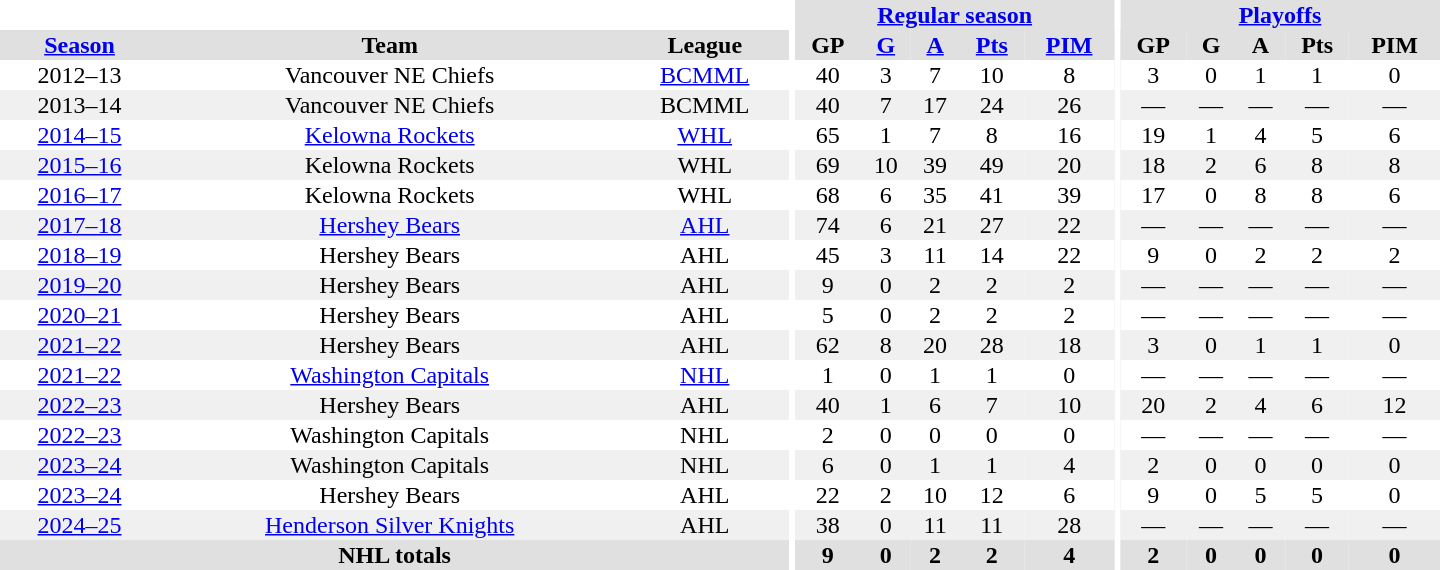<table border="0" cellpadding="1" cellspacing="0" style="text-align:center; width:60em">
<tr bgcolor="#e0e0e0">
<th colspan="3"  bgcolor="#ffffff"></th>
<th rowspan="98" bgcolor="#ffffff"></th>
<th colspan="5"><a href='#'>Regular season</a></th>
<th rowspan="98" bgcolor="#ffffff"></th>
<th colspan="5"><a href='#'>Playoffs</a></th>
</tr>
<tr bgcolor="#e0e0e0">
<th><a href='#'>Season</a></th>
<th>Team</th>
<th>League</th>
<th>GP</th>
<th><a href='#'>G</a></th>
<th><a href='#'>A</a></th>
<th><a href='#'>Pts</a></th>
<th><a href='#'>PIM</a></th>
<th>GP</th>
<th>G</th>
<th>A</th>
<th>Pts</th>
<th>PIM</th>
</tr>
<tr>
<td>2012–13</td>
<td>Vancouver NE Chiefs</td>
<td><a href='#'>BCMML</a></td>
<td>40</td>
<td>3</td>
<td>7</td>
<td>10</td>
<td>8</td>
<td>3</td>
<td>0</td>
<td>1</td>
<td>1</td>
<td>0</td>
</tr>
<tr bgcolor="#f0f0f0">
<td>2013–14</td>
<td>Vancouver NE Chiefs</td>
<td>BCMML</td>
<td>40</td>
<td>7</td>
<td>17</td>
<td>24</td>
<td>26</td>
<td>—</td>
<td>—</td>
<td>—</td>
<td>—</td>
<td>—</td>
</tr>
<tr>
<td><a href='#'>2014–15</a></td>
<td><a href='#'>Kelowna Rockets</a></td>
<td><a href='#'>WHL</a></td>
<td>65</td>
<td>1</td>
<td>7</td>
<td>8</td>
<td>16</td>
<td>19</td>
<td>1</td>
<td>4</td>
<td>5</td>
<td>6</td>
</tr>
<tr bgcolor="#f0f0f0">
<td><a href='#'>2015–16</a></td>
<td>Kelowna Rockets</td>
<td>WHL</td>
<td>69</td>
<td>10</td>
<td>39</td>
<td>49</td>
<td>20</td>
<td>18</td>
<td>2</td>
<td>6</td>
<td>8</td>
<td>8</td>
</tr>
<tr>
<td><a href='#'>2016–17</a></td>
<td>Kelowna Rockets</td>
<td>WHL</td>
<td>68</td>
<td>6</td>
<td>35</td>
<td>41</td>
<td>39</td>
<td>17</td>
<td>0</td>
<td>8</td>
<td>8</td>
<td>6</td>
</tr>
<tr bgcolor="#f0f0f0">
<td><a href='#'>2017–18</a></td>
<td><a href='#'>Hershey Bears</a></td>
<td><a href='#'>AHL</a></td>
<td>74</td>
<td>6</td>
<td>21</td>
<td>27</td>
<td>22</td>
<td>—</td>
<td>—</td>
<td>—</td>
<td>—</td>
<td>—</td>
</tr>
<tr>
<td><a href='#'>2018–19</a></td>
<td>Hershey Bears</td>
<td>AHL</td>
<td>45</td>
<td>3</td>
<td>11</td>
<td>14</td>
<td>22</td>
<td>9</td>
<td>0</td>
<td>2</td>
<td>2</td>
<td>2</td>
</tr>
<tr bgcolor="#f0f0f0">
<td><a href='#'>2019–20</a></td>
<td>Hershey Bears</td>
<td>AHL</td>
<td>9</td>
<td>0</td>
<td>2</td>
<td>2</td>
<td>2</td>
<td>—</td>
<td>—</td>
<td>—</td>
<td>—</td>
<td>—</td>
</tr>
<tr>
<td><a href='#'>2020–21</a></td>
<td>Hershey Bears</td>
<td>AHL</td>
<td>5</td>
<td>0</td>
<td>2</td>
<td>2</td>
<td>2</td>
<td>—</td>
<td>—</td>
<td>—</td>
<td>—</td>
<td>—</td>
</tr>
<tr bgcolor="#f0f0f0">
<td><a href='#'>2021–22</a></td>
<td>Hershey Bears</td>
<td>AHL</td>
<td>62</td>
<td>8</td>
<td>20</td>
<td>28</td>
<td>18</td>
<td>3</td>
<td>0</td>
<td>1</td>
<td>1</td>
<td>0</td>
</tr>
<tr>
<td><a href='#'>2021–22</a></td>
<td><a href='#'>Washington Capitals</a></td>
<td><a href='#'>NHL</a></td>
<td>1</td>
<td>0</td>
<td>1</td>
<td>1</td>
<td>0</td>
<td>—</td>
<td>—</td>
<td>—</td>
<td>—</td>
<td>—</td>
</tr>
<tr bgcolor="#f0f0f0">
<td><a href='#'>2022–23</a></td>
<td>Hershey Bears</td>
<td>AHL</td>
<td>40</td>
<td>1</td>
<td>6</td>
<td>7</td>
<td>10</td>
<td>20</td>
<td>2</td>
<td>4</td>
<td>6</td>
<td>12</td>
</tr>
<tr>
<td><a href='#'>2022–23</a></td>
<td>Washington Capitals</td>
<td>NHL</td>
<td>2</td>
<td>0</td>
<td>0</td>
<td>0</td>
<td>0</td>
<td>—</td>
<td>—</td>
<td>—</td>
<td>—</td>
<td>—</td>
</tr>
<tr bgcolor="#f0f0f0">
<td><a href='#'>2023–24</a></td>
<td>Washington Capitals</td>
<td>NHL</td>
<td>6</td>
<td>0</td>
<td>1</td>
<td>1</td>
<td>4</td>
<td>2</td>
<td>0</td>
<td>0</td>
<td>0</td>
<td>0</td>
</tr>
<tr>
<td><a href='#'>2023–24</a></td>
<td>Hershey Bears</td>
<td>AHL</td>
<td>22</td>
<td>2</td>
<td>10</td>
<td>12</td>
<td>6</td>
<td>9</td>
<td>0</td>
<td>5</td>
<td>5</td>
<td>0</td>
</tr>
<tr bgcolor="#f0f0f0">
<td><a href='#'>2024–25</a></td>
<td><a href='#'>Henderson Silver Knights</a></td>
<td>AHL</td>
<td>38</td>
<td>0</td>
<td>11</td>
<td>11</td>
<td>28</td>
<td>—</td>
<td>—</td>
<td>—</td>
<td>—</td>
<td>—</td>
</tr>
<tr bgcolor="#e0e0e0">
<th colspan="3">NHL totals</th>
<th>9</th>
<th>0</th>
<th>2</th>
<th>2</th>
<th>4</th>
<th>2</th>
<th>0</th>
<th>0</th>
<th>0</th>
<th>0</th>
</tr>
</table>
